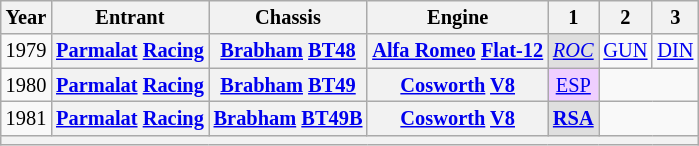<table class="wikitable" style="text-align:center; font-size:85%">
<tr>
<th>Year</th>
<th>Entrant</th>
<th>Chassis</th>
<th>Engine</th>
<th>1</th>
<th>2</th>
<th>3</th>
</tr>
<tr>
<td>1979</td>
<th nowrap><a href='#'>Parmalat</a> <a href='#'>Racing</a></th>
<th nowrap><a href='#'>Brabham</a> <a href='#'>BT48</a></th>
<th nowrap><a href='#'>Alfa Romeo</a> <a href='#'>Flat-12</a></th>
<td style="background:#DFDFDF;"><em><a href='#'>ROC</a></em><br></td>
<td><a href='#'>GUN</a></td>
<td><a href='#'>DIN</a></td>
</tr>
<tr>
<td>1980</td>
<th nowrap><a href='#'>Parmalat</a> <a href='#'>Racing</a></th>
<th nowrap><a href='#'>Brabham</a> <a href='#'>BT49</a></th>
<th nowrap><a href='#'>Cosworth</a> <a href='#'>V8</a></th>
<td style="background:#EFCFFF;"><a href='#'>ESP</a><br></td>
<td colspan=2></td>
</tr>
<tr>
<td>1981</td>
<th nowrap><a href='#'>Parmalat</a> <a href='#'>Racing</a></th>
<th nowrap><a href='#'>Brabham</a> <a href='#'>BT49B</a></th>
<th nowrap><a href='#'>Cosworth</a> <a href='#'>V8</a></th>
<td style="background:#DFDFDF;"><strong><a href='#'>RSA</a></strong><br></td>
<td colspan=2></td>
</tr>
<tr>
<th colspan="7"></th>
</tr>
</table>
